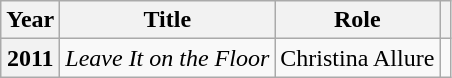<table class="wikitable plainrowheaders">
<tr>
<th>Year</th>
<th>Title</th>
<th scope="col">Role</th>
<th rowspan="1" style="text-align: center;" class="unsortable"></th>
</tr>
<tr>
<th scope="row">2011</th>
<td><em>Leave It on the Floor</em></td>
<td>Christina Allure</td>
<td style="text-align: center;"></td>
</tr>
</table>
